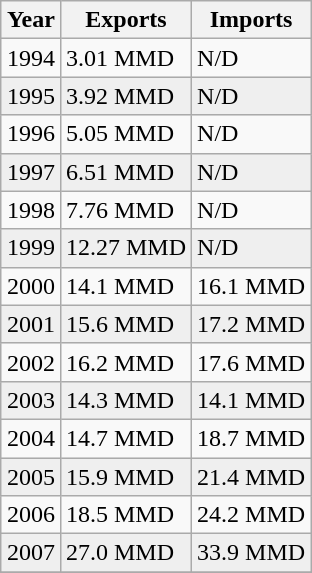<table class="wikitable"  style="margin:1em auto;">
<tr>
<th>Year</th>
<th>Exports</th>
<th>Imports</th>
</tr>
<tr ---->
<td>1994</td>
<td>3.01 MMD</td>
<td>N/D</td>
</tr>
<tr bgcolor="#EFEFEF">
<td>1995</td>
<td>3.92 MMD</td>
<td>N/D</td>
</tr>
<tr ---->
<td>1996</td>
<td>5.05 MMD</td>
<td>N/D</td>
</tr>
<tr bgcolor="#EFEFEF">
<td>1997</td>
<td>6.51 MMD</td>
<td>N/D</td>
</tr>
<tr ---->
<td>1998</td>
<td>7.76 MMD</td>
<td>N/D</td>
</tr>
<tr bgcolor="#EFEFEF">
<td>1999</td>
<td>12.27 MMD</td>
<td>N/D</td>
</tr>
<tr ---->
<td>2000</td>
<td>14.1 MMD</td>
<td>16.1 MMD</td>
</tr>
<tr bgcolor="#EFEFEF">
<td>2001</td>
<td>15.6 MMD</td>
<td>17.2 MMD</td>
</tr>
<tr ---->
<td>2002</td>
<td>16.2 MMD</td>
<td>17.6 MMD</td>
</tr>
<tr bgcolor="#EFEFEF">
<td>2003</td>
<td>14.3 MMD</td>
<td>14.1 MMD</td>
</tr>
<tr ---->
<td>2004</td>
<td>14.7 MMD</td>
<td>18.7 MMD</td>
</tr>
<tr bgcolor="#EFEFEF">
<td>2005</td>
<td>15.9 MMD</td>
<td>21.4 MMD</td>
</tr>
<tr ---->
<td>2006</td>
<td>18.5 MMD</td>
<td>24.2 MMD</td>
</tr>
<tr bgcolor="#EFEFEF">
<td>2007</td>
<td>27.0 MMD</td>
<td>33.9 MMD</td>
</tr>
<tr ---->
</tr>
</table>
